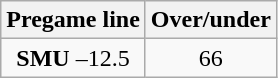<table class="wikitable">
<tr align="center">
<th style=>Pregame line</th>
<th style=>Over/under</th>
</tr>
<tr align="center">
<td><strong>SMU</strong> –12.5</td>
<td>66</td>
</tr>
</table>
